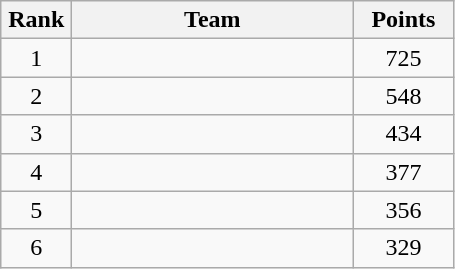<table class="wikitable" style="text-align:center;">
<tr>
<th width=40>Rank</th>
<th width=180>Team</th>
<th width=60>Points</th>
</tr>
<tr>
<td>1</td>
<td align=left></td>
<td>725</td>
</tr>
<tr>
<td>2</td>
<td align=left></td>
<td>548</td>
</tr>
<tr>
<td>3</td>
<td align=left></td>
<td>434</td>
</tr>
<tr>
<td>4</td>
<td align=left></td>
<td>377</td>
</tr>
<tr>
<td>5</td>
<td align=left></td>
<td>356</td>
</tr>
<tr>
<td>6</td>
<td align=left></td>
<td>329</td>
</tr>
</table>
